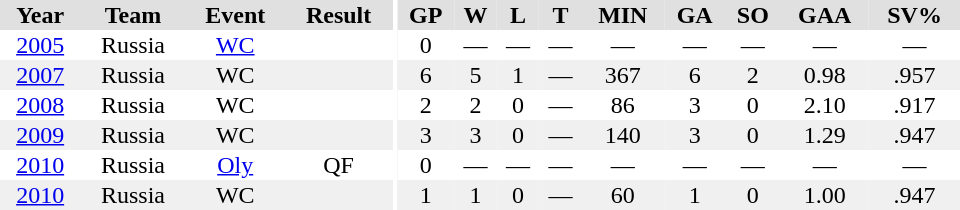<table border="0" cellpadding="1" cellspacing="0" ID="Table3" style="text-align:center; width:40em">
<tr ALIGN="center" bgcolor="#e0e0e0">
<th>Year</th>
<th>Team</th>
<th>Event</th>
<th>Result</th>
<th rowspan="99" bgcolor="#ffffff"></th>
<th>GP</th>
<th>W</th>
<th>L</th>
<th>T</th>
<th>MIN</th>
<th>GA</th>
<th>SO</th>
<th>GAA</th>
<th>SV%</th>
</tr>
<tr ALIGN="center">
<td><a href='#'>2005</a></td>
<td>Russia</td>
<td><a href='#'>WC</a></td>
<td></td>
<td>0</td>
<td>—</td>
<td>—</td>
<td>—</td>
<td>—</td>
<td>—</td>
<td>—</td>
<td>—</td>
<td>—</td>
</tr>
<tr ALIGN="center" bgcolor="#f0f0f0">
<td><a href='#'>2007</a></td>
<td>Russia</td>
<td>WC</td>
<td></td>
<td>6</td>
<td>5</td>
<td>1</td>
<td>—</td>
<td>367</td>
<td>6</td>
<td>2</td>
<td>0.98</td>
<td>.957</td>
</tr>
<tr ALIGN="center">
<td><a href='#'>2008</a></td>
<td>Russia</td>
<td>WC</td>
<td></td>
<td>2</td>
<td>2</td>
<td>0</td>
<td>—</td>
<td>86</td>
<td>3</td>
<td>0</td>
<td>2.10</td>
<td>.917</td>
</tr>
<tr ALIGN="center"  bgcolor="#f0f0f0">
<td><a href='#'>2009</a></td>
<td>Russia</td>
<td>WC</td>
<td></td>
<td>3</td>
<td>3</td>
<td>0</td>
<td>—</td>
<td>140</td>
<td>3</td>
<td>0</td>
<td>1.29</td>
<td>.947</td>
</tr>
<tr ALIGN="center">
<td><a href='#'>2010</a></td>
<td>Russia</td>
<td><a href='#'>Oly</a></td>
<td>QF</td>
<td>0</td>
<td>—</td>
<td>—</td>
<td>—</td>
<td>—</td>
<td>—</td>
<td>—</td>
<td>—</td>
<td>—</td>
</tr>
<tr ALIGN="center"  bgcolor="#f0f0f0">
<td><a href='#'>2010</a></td>
<td>Russia</td>
<td>WC</td>
<td></td>
<td>1</td>
<td>1</td>
<td>0</td>
<td>—</td>
<td>60</td>
<td>1</td>
<td>0</td>
<td>1.00</td>
<td>.947</td>
</tr>
</table>
